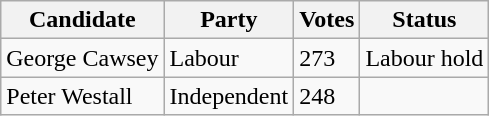<table class="wikitable sortable">
<tr>
<th>Candidate</th>
<th>Party</th>
<th>Votes</th>
<th>Status</th>
</tr>
<tr>
<td>George Cawsey</td>
<td>Labour</td>
<td>273</td>
<td>Labour hold</td>
</tr>
<tr>
<td>Peter Westall</td>
<td>Independent</td>
<td>248</td>
<td></td>
</tr>
</table>
